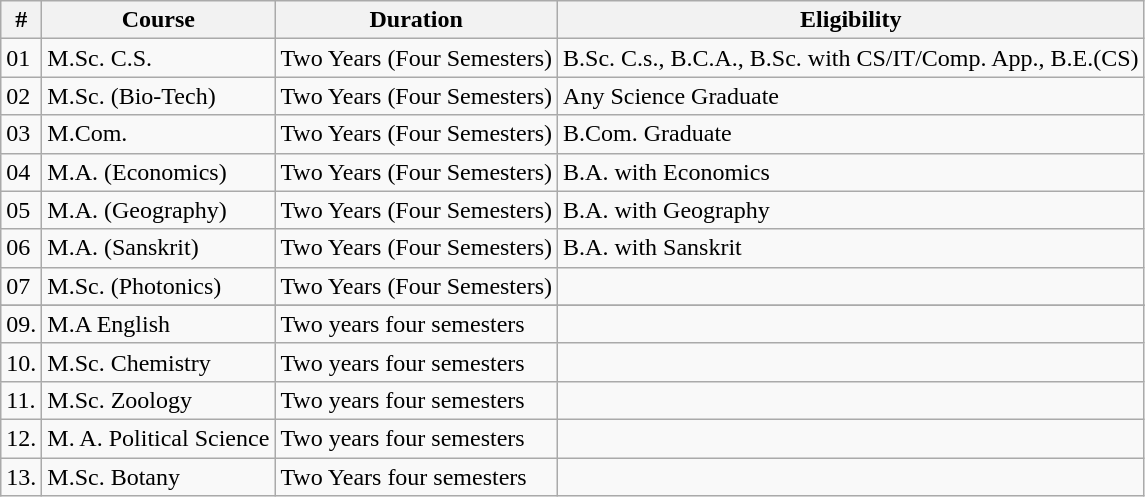<table class="wikitable sortable">
<tr>
<th>#</th>
<th>Course</th>
<th>Duration</th>
<th>Eligibility</th>
</tr>
<tr>
<td>01</td>
<td>M.Sc. C.S.</td>
<td>Two Years (Four Semesters)</td>
<td>B.Sc. C.s., B.C.A., B.Sc. with CS/IT/Comp. App., B.E.(CS)</td>
</tr>
<tr>
<td>02</td>
<td>M.Sc. (Bio-Tech)</td>
<td>Two Years (Four Semesters)</td>
<td>Any Science Graduate</td>
</tr>
<tr>
<td>03</td>
<td>M.Com.</td>
<td>Two Years (Four Semesters)</td>
<td>B.Com. Graduate</td>
</tr>
<tr>
<td>04</td>
<td>M.A. (Economics)</td>
<td>Two Years (Four Semesters)</td>
<td>B.A. with Economics</td>
</tr>
<tr>
<td>05</td>
<td>M.A. (Geography)</td>
<td>Two Years (Four Semesters)</td>
<td>B.A. with Geography</td>
</tr>
<tr>
<td>06</td>
<td>M.A. (Sanskrit)</td>
<td>Two Years (Four Semesters)</td>
<td>B.A. with Sanskrit</td>
</tr>
<tr>
<td>07</td>
<td>M.Sc. (Photonics)</td>
<td>Two Years (Four Semesters)</td>
<td></td>
</tr>
<tr>
</tr>
<tr 08 || M.A Political Science ||TWo years four semesters ||>
</tr>
<tr>
<td>09.</td>
<td>M.A English</td>
<td>Two years four semesters</td>
<td></td>
</tr>
<tr>
<td>10.</td>
<td>M.Sc. Chemistry</td>
<td>Two years four semesters</td>
<td></td>
</tr>
<tr>
<td>11.</td>
<td>M.Sc. Zoology</td>
<td>Two years four semesters</td>
<td></td>
</tr>
<tr>
<td>12.</td>
<td>M. A. Political Science</td>
<td>Two years four semesters</td>
<td></td>
</tr>
<tr>
<td>13.</td>
<td>M.Sc. Botany</td>
<td>Two Years four semesters</td>
<td></td>
</tr>
</table>
